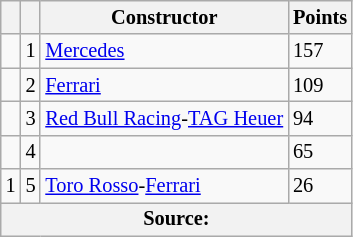<table class="wikitable" style="font-size: 85%;">
<tr>
<th></th>
<th></th>
<th>Constructor</th>
<th>Points</th>
</tr>
<tr>
<td align="left"></td>
<td align="center">1</td>
<td> <a href='#'>Mercedes</a></td>
<td align="left">157</td>
</tr>
<tr>
<td align="left"></td>
<td align="center">2</td>
<td> <a href='#'>Ferrari</a></td>
<td align="left">109</td>
</tr>
<tr>
<td align="left"></td>
<td align="center">3</td>
<td> <a href='#'>Red Bull Racing</a>-<a href='#'>TAG Heuer</a></td>
<td align="left">94</td>
</tr>
<tr>
<td align="left"></td>
<td align="center">4</td>
<td></td>
<td align="left">65</td>
</tr>
<tr>
<td align="left"> 1</td>
<td align="center">5</td>
<td> <a href='#'>Toro Rosso</a>-<a href='#'>Ferrari</a></td>
<td align="left">26</td>
</tr>
<tr>
<th colspan=4>Source:</th>
</tr>
</table>
